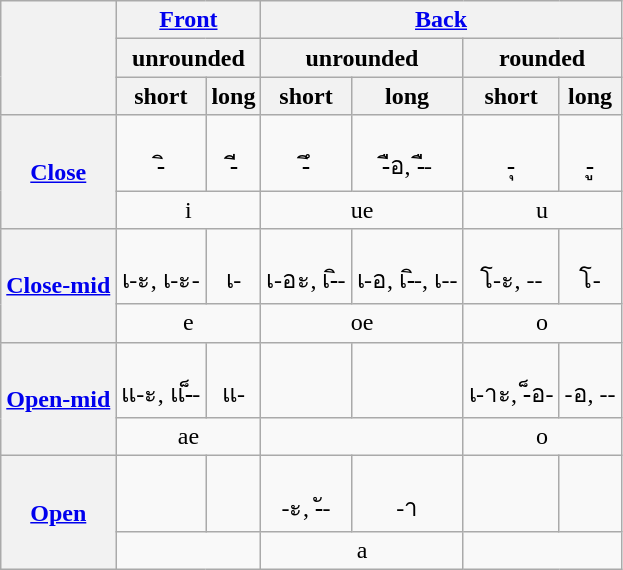<table class="wikitable" style="text-align: center">
<tr>
<th rowspan="3"> </th>
<th colspan="2"><a href='#'>Front</a></th>
<th colspan="4"><a href='#'>Back</a></th>
</tr>
<tr class=small>
<th colspan=2>unrounded</th>
<th colspan=2>unrounded</th>
<th colspan=2>rounded</th>
</tr>
<tr>
<th>short</th>
<th>long</th>
<th>short</th>
<th>long</th>
<th>short</th>
<th>long</th>
</tr>
<tr>
<th rowspan="2"><a href='#'>Close</a></th>
<td><br> -ิ  </td>
<td><br> -ี </td>
<td><br> -ึ </td>
<td><br> -ือ, -ื- </td>
<td><br> -ุ </td>
<td><br> -ู </td>
</tr>
<tr>
<td colspan="2">i</td>
<td colspan="2">ue</td>
<td colspan="2">u</td>
</tr>
<tr>
<th rowspan="2"><a href='#'>Close-mid</a></th>
<td><br>เ-ะ, เ-ะ-</td>
<td><br>เ-</td>
<td><br>เ-อะ, เ-ิ-</td>
<td><br>เ-อ, เ-ิ-, เ--</td>
<td><br>โ-ะ, --</td>
<td><br>โ-</td>
</tr>
<tr>
<td colspan="2">e</td>
<td colspan="2">oe</td>
<td colspan="2">o</td>
</tr>
<tr>
<th rowspan="2"><a href='#'>Open-mid</a></th>
<td><br>แ-ะ, แ-็-</td>
<td><br>แ-</td>
<td> </td>
<td> </td>
<td><br>เ-าะ, -็อ-</td>
<td><br>-อ, --</td>
</tr>
<tr>
<td colspan="2">ae</td>
<td colspan="2"></td>
<td colspan="2">o</td>
</tr>
<tr>
<th rowspan="2"><a href='#'>Open</a></th>
<td> </td>
<td> </td>
<td><br>-ะ, -ั-</td>
<td><br>-า</td>
<td> </td>
<td> </td>
</tr>
<tr>
<td colspan="2"></td>
<td colspan="2">a</td>
<td colspan="2"></td>
</tr>
</table>
